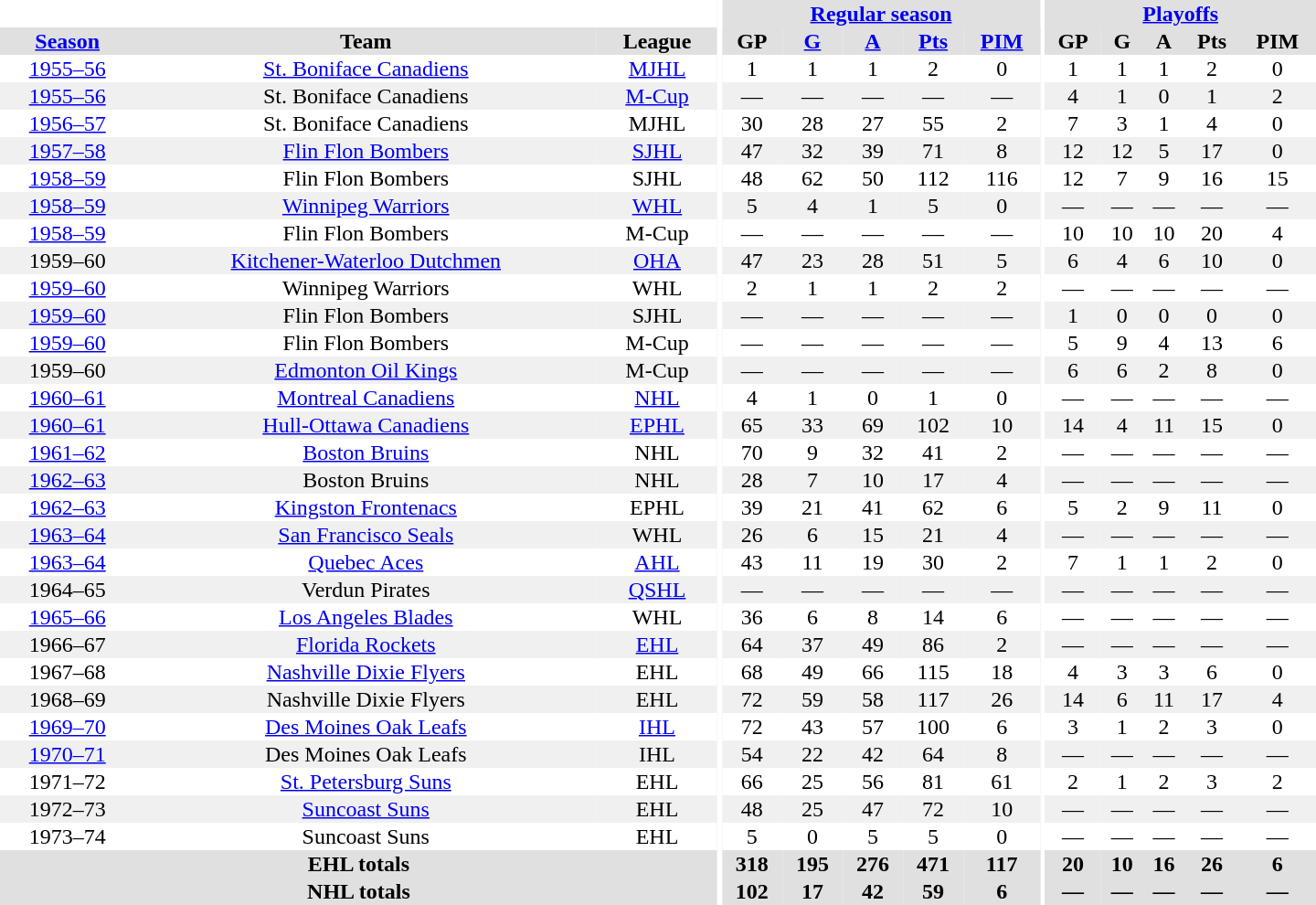<table border="0" cellpadding="1" cellspacing="0" style="text-align:center; width:60em">
<tr bgcolor="#e0e0e0">
<th colspan="3" bgcolor="#ffffff"></th>
<th rowspan="100" bgcolor="#ffffff"></th>
<th colspan="5"><a href='#'>Regular season</a></th>
<th rowspan="100" bgcolor="#ffffff"></th>
<th colspan="5"><a href='#'>Playoffs</a></th>
</tr>
<tr bgcolor="#e0e0e0">
<th><a href='#'>Season</a></th>
<th>Team</th>
<th>League</th>
<th>GP</th>
<th><a href='#'>G</a></th>
<th><a href='#'>A</a></th>
<th><a href='#'>Pts</a></th>
<th><a href='#'>PIM</a></th>
<th>GP</th>
<th>G</th>
<th>A</th>
<th>Pts</th>
<th>PIM</th>
</tr>
<tr>
<td><a href='#'>1955–56</a></td>
<td><a href='#'>St. Boniface Canadiens</a></td>
<td><a href='#'>MJHL</a></td>
<td>1</td>
<td>1</td>
<td>1</td>
<td>2</td>
<td>0</td>
<td>1</td>
<td>1</td>
<td>1</td>
<td>2</td>
<td>0</td>
</tr>
<tr bgcolor="#f0f0f0">
<td><a href='#'>1955–56</a></td>
<td>St. Boniface Canadiens</td>
<td><a href='#'>M-Cup</a></td>
<td>—</td>
<td>—</td>
<td>—</td>
<td>—</td>
<td>—</td>
<td>4</td>
<td>1</td>
<td>0</td>
<td>1</td>
<td>2</td>
</tr>
<tr>
<td><a href='#'>1956–57</a></td>
<td>St. Boniface Canadiens</td>
<td>MJHL</td>
<td>30</td>
<td>28</td>
<td>27</td>
<td>55</td>
<td>2</td>
<td>7</td>
<td>3</td>
<td>1</td>
<td>4</td>
<td>0</td>
</tr>
<tr bgcolor="#f0f0f0">
<td><a href='#'>1957–58</a></td>
<td><a href='#'>Flin Flon Bombers</a></td>
<td><a href='#'>SJHL</a></td>
<td>47</td>
<td>32</td>
<td>39</td>
<td>71</td>
<td>8</td>
<td>12</td>
<td>12</td>
<td>5</td>
<td>17</td>
<td>0</td>
</tr>
<tr>
<td><a href='#'>1958–59</a></td>
<td>Flin Flon Bombers</td>
<td>SJHL</td>
<td>48</td>
<td>62</td>
<td>50</td>
<td>112</td>
<td>116</td>
<td>12</td>
<td>7</td>
<td>9</td>
<td>16</td>
<td>15</td>
</tr>
<tr bgcolor="#f0f0f0">
<td><a href='#'>1958–59</a></td>
<td><a href='#'>Winnipeg Warriors</a></td>
<td><a href='#'>WHL</a></td>
<td>5</td>
<td>4</td>
<td>1</td>
<td>5</td>
<td>0</td>
<td>—</td>
<td>—</td>
<td>—</td>
<td>—</td>
<td>—</td>
</tr>
<tr>
<td><a href='#'>1958–59</a></td>
<td>Flin Flon Bombers</td>
<td>M-Cup</td>
<td>—</td>
<td>—</td>
<td>—</td>
<td>—</td>
<td>—</td>
<td>10</td>
<td>10</td>
<td>10</td>
<td>20</td>
<td>4</td>
</tr>
<tr bgcolor="#f0f0f0">
<td>1959–60</td>
<td><a href='#'>Kitchener-Waterloo Dutchmen</a></td>
<td><a href='#'>OHA</a></td>
<td>47</td>
<td>23</td>
<td>28</td>
<td>51</td>
<td>5</td>
<td>6</td>
<td>4</td>
<td>6</td>
<td>10</td>
<td>0</td>
</tr>
<tr>
<td><a href='#'>1959–60</a></td>
<td>Winnipeg Warriors</td>
<td>WHL</td>
<td>2</td>
<td>1</td>
<td>1</td>
<td>2</td>
<td>2</td>
<td>—</td>
<td>—</td>
<td>—</td>
<td>—</td>
<td>—</td>
</tr>
<tr bgcolor="#f0f0f0">
<td><a href='#'>1959–60</a></td>
<td>Flin Flon Bombers</td>
<td>SJHL</td>
<td>—</td>
<td>—</td>
<td>—</td>
<td>—</td>
<td>—</td>
<td>1</td>
<td>0</td>
<td>0</td>
<td>0</td>
<td>0</td>
</tr>
<tr>
<td><a href='#'>1959–60</a></td>
<td>Flin Flon Bombers</td>
<td>M-Cup</td>
<td>—</td>
<td>—</td>
<td>—</td>
<td>—</td>
<td>—</td>
<td>5</td>
<td>9</td>
<td>4</td>
<td>13</td>
<td>6</td>
</tr>
<tr bgcolor="#f0f0f0">
<td>1959–60</td>
<td><a href='#'>Edmonton Oil Kings</a></td>
<td>M-Cup</td>
<td>—</td>
<td>—</td>
<td>—</td>
<td>—</td>
<td>—</td>
<td>6</td>
<td>6</td>
<td>2</td>
<td>8</td>
<td>0</td>
</tr>
<tr>
<td><a href='#'>1960–61</a></td>
<td><a href='#'>Montreal Canadiens</a></td>
<td><a href='#'>NHL</a></td>
<td>4</td>
<td>1</td>
<td>0</td>
<td>1</td>
<td>0</td>
<td>—</td>
<td>—</td>
<td>—</td>
<td>—</td>
<td>—</td>
</tr>
<tr bgcolor="#f0f0f0">
<td><a href='#'>1960–61</a></td>
<td><a href='#'>Hull-Ottawa Canadiens</a></td>
<td><a href='#'>EPHL</a></td>
<td>65</td>
<td>33</td>
<td>69</td>
<td>102</td>
<td>10</td>
<td>14</td>
<td>4</td>
<td>11</td>
<td>15</td>
<td>0</td>
</tr>
<tr>
<td><a href='#'>1961–62</a></td>
<td><a href='#'>Boston Bruins</a></td>
<td>NHL</td>
<td>70</td>
<td>9</td>
<td>32</td>
<td>41</td>
<td>2</td>
<td>—</td>
<td>—</td>
<td>—</td>
<td>—</td>
<td>—</td>
</tr>
<tr bgcolor="#f0f0f0">
<td><a href='#'>1962–63</a></td>
<td>Boston Bruins</td>
<td>NHL</td>
<td>28</td>
<td>7</td>
<td>10</td>
<td>17</td>
<td>4</td>
<td>—</td>
<td>—</td>
<td>—</td>
<td>—</td>
<td>—</td>
</tr>
<tr>
<td><a href='#'>1962–63</a></td>
<td><a href='#'>Kingston Frontenacs</a></td>
<td>EPHL</td>
<td>39</td>
<td>21</td>
<td>41</td>
<td>62</td>
<td>6</td>
<td>5</td>
<td>2</td>
<td>9</td>
<td>11</td>
<td>0</td>
</tr>
<tr bgcolor="#f0f0f0">
<td><a href='#'>1963–64</a></td>
<td><a href='#'>San Francisco Seals</a></td>
<td>WHL</td>
<td>26</td>
<td>6</td>
<td>15</td>
<td>21</td>
<td>4</td>
<td>—</td>
<td>—</td>
<td>—</td>
<td>—</td>
<td>—</td>
</tr>
<tr>
<td><a href='#'>1963–64</a></td>
<td><a href='#'>Quebec Aces</a></td>
<td><a href='#'>AHL</a></td>
<td>43</td>
<td>11</td>
<td>19</td>
<td>30</td>
<td>2</td>
<td>7</td>
<td>1</td>
<td>1</td>
<td>2</td>
<td>0</td>
</tr>
<tr bgcolor="#f0f0f0">
<td>1964–65</td>
<td>Verdun Pirates</td>
<td><a href='#'>QSHL</a></td>
<td>—</td>
<td>—</td>
<td>—</td>
<td>—</td>
<td>—</td>
<td>—</td>
<td>—</td>
<td>—</td>
<td>—</td>
<td>—</td>
</tr>
<tr>
<td><a href='#'>1965–66</a></td>
<td><a href='#'>Los Angeles Blades</a></td>
<td>WHL</td>
<td>36</td>
<td>6</td>
<td>8</td>
<td>14</td>
<td>6</td>
<td>—</td>
<td>—</td>
<td>—</td>
<td>—</td>
<td>—</td>
</tr>
<tr bgcolor="#f0f0f0">
<td>1966–67</td>
<td><a href='#'>Florida Rockets</a></td>
<td><a href='#'>EHL</a></td>
<td>64</td>
<td>37</td>
<td>49</td>
<td>86</td>
<td>2</td>
<td>—</td>
<td>—</td>
<td>—</td>
<td>—</td>
<td>—</td>
</tr>
<tr>
<td>1967–68</td>
<td><a href='#'>Nashville Dixie Flyers</a></td>
<td>EHL</td>
<td>68</td>
<td>49</td>
<td>66</td>
<td>115</td>
<td>18</td>
<td>4</td>
<td>3</td>
<td>3</td>
<td>6</td>
<td>0</td>
</tr>
<tr bgcolor="#f0f0f0">
<td>1968–69</td>
<td>Nashville Dixie Flyers</td>
<td>EHL</td>
<td>72</td>
<td>59</td>
<td>58</td>
<td>117</td>
<td>26</td>
<td>14</td>
<td>6</td>
<td>11</td>
<td>17</td>
<td>4</td>
</tr>
<tr>
<td><a href='#'>1969–70</a></td>
<td><a href='#'>Des Moines Oak Leafs</a></td>
<td><a href='#'>IHL</a></td>
<td>72</td>
<td>43</td>
<td>57</td>
<td>100</td>
<td>6</td>
<td>3</td>
<td>1</td>
<td>2</td>
<td>3</td>
<td>0</td>
</tr>
<tr bgcolor="#f0f0f0">
<td><a href='#'>1970–71</a></td>
<td>Des Moines Oak Leafs</td>
<td>IHL</td>
<td>54</td>
<td>22</td>
<td>42</td>
<td>64</td>
<td>8</td>
<td>—</td>
<td>—</td>
<td>—</td>
<td>—</td>
<td>—</td>
</tr>
<tr>
<td>1971–72</td>
<td><a href='#'>St. Petersburg Suns</a></td>
<td>EHL</td>
<td>66</td>
<td>25</td>
<td>56</td>
<td>81</td>
<td>61</td>
<td>2</td>
<td>1</td>
<td>2</td>
<td>3</td>
<td>2</td>
</tr>
<tr bgcolor="#f0f0f0">
<td>1972–73</td>
<td><a href='#'>Suncoast Suns</a></td>
<td>EHL</td>
<td>48</td>
<td>25</td>
<td>47</td>
<td>72</td>
<td>10</td>
<td>—</td>
<td>—</td>
<td>—</td>
<td>—</td>
<td>—</td>
</tr>
<tr>
<td>1973–74</td>
<td>Suncoast Suns</td>
<td>EHL</td>
<td>5</td>
<td>0</td>
<td>5</td>
<td>5</td>
<td>0</td>
<td>—</td>
<td>—</td>
<td>—</td>
<td>—</td>
<td>—</td>
</tr>
<tr bgcolor="#e0e0e0">
<th colspan="3">EHL totals</th>
<th>318</th>
<th>195</th>
<th>276</th>
<th>471</th>
<th>117</th>
<th>20</th>
<th>10</th>
<th>16</th>
<th>26</th>
<th>6</th>
</tr>
<tr bgcolor="#e0e0e0">
<th colspan="3">NHL totals</th>
<th>102</th>
<th>17</th>
<th>42</th>
<th>59</th>
<th>6</th>
<th>—</th>
<th>—</th>
<th>—</th>
<th>—</th>
<th>—</th>
</tr>
</table>
